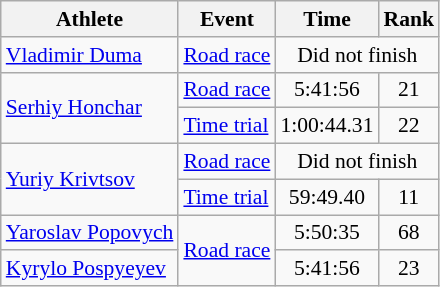<table class=wikitable style="font-size:90%">
<tr>
<th>Athlete</th>
<th>Event</th>
<th>Time</th>
<th>Rank</th>
</tr>
<tr align=center>
<td align=left><a href='#'>Vladimir Duma</a></td>
<td align=left><a href='#'>Road race</a></td>
<td colspan=2>Did not finish</td>
</tr>
<tr align=center>
<td align=left rowspan=2><a href='#'>Serhiy Honchar</a></td>
<td align=left><a href='#'>Road race</a></td>
<td>5:41:56</td>
<td>21</td>
</tr>
<tr align=center>
<td align=left><a href='#'>Time trial</a></td>
<td>1:00:44.31</td>
<td>22</td>
</tr>
<tr align=center>
<td align=left rowspan=2><a href='#'>Yuriy Krivtsov</a></td>
<td align=left><a href='#'>Road race</a></td>
<td colspan=2>Did not finish</td>
</tr>
<tr align=center>
<td align=left><a href='#'>Time trial</a></td>
<td>59:49.40</td>
<td>11</td>
</tr>
<tr align=center>
<td align=left><a href='#'>Yaroslav Popovych</a></td>
<td align=left rowspan=2><a href='#'>Road race</a></td>
<td>5:50:35</td>
<td>68</td>
</tr>
<tr align=center>
<td align=left><a href='#'>Kyrylo Pospyeyev</a></td>
<td>5:41:56</td>
<td>23</td>
</tr>
</table>
